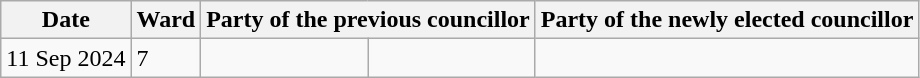<table class="wikitable">
<tr>
<th>Date</th>
<th>Ward</th>
<th colspan=2>Party of the previous councillor</th>
<th colspan=2>Party of the newly elected councillor</th>
</tr>
<tr>
<td>11 Sep 2024</td>
<td>7</td>
<td></td>
<td></td>
</tr>
</table>
